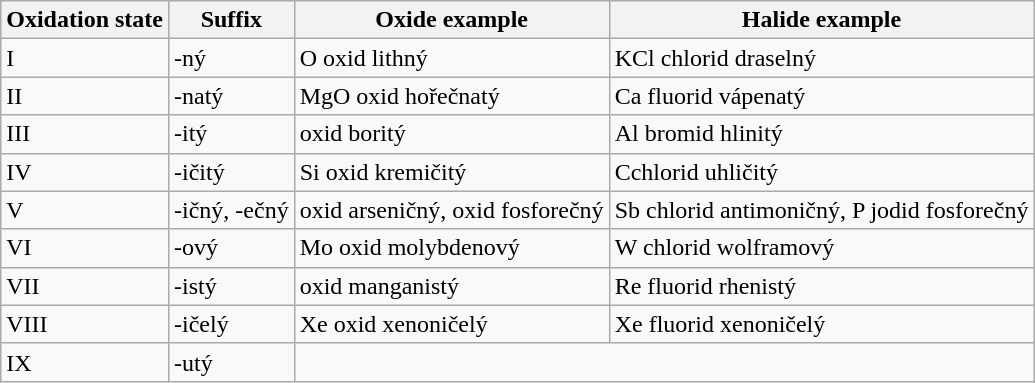<table class="wikitable">
<tr>
<th>Oxidation state</th>
<th>Suffix</th>
<th>Oxide example</th>
<th>Halide example</th>
</tr>
<tr>
<td>I</td>
<td>-ný</td>
<td>O oxid lithný</td>
<td>KCl chlorid draselný</td>
</tr>
<tr>
<td>II</td>
<td>-natý</td>
<td>MgO oxid hořečnatý</td>
<td>Ca fluorid vápenatý</td>
</tr>
<tr>
<td>III</td>
<td>-itý</td>
<td> oxid boritý</td>
<td>Al bromid hlinitý</td>
</tr>
<tr>
<td>IV</td>
<td>-ičitý</td>
<td>Si oxid kremičitý</td>
<td>Cchlorid uhličitý</td>
</tr>
<tr>
<td>V</td>
<td>-ičný, -ečný</td>
<td> oxid arseničný,   oxid fosforečný</td>
<td>Sb chlorid antimoničný, P jodid fosforečný</td>
</tr>
<tr>
<td>VI</td>
<td>-ový</td>
<td>Mo oxid molybdenový</td>
<td>W chlorid wolframový</td>
</tr>
<tr>
<td>VII</td>
<td>-istý</td>
<td> oxid manganistý</td>
<td>Re fluorid rhenistý</td>
</tr>
<tr>
<td>VIII</td>
<td>-ičelý</td>
<td>Xe oxid xenoničelý</td>
<td>Xe fluorid xenoničelý</td>
</tr>
<tr>
<td>IX</td>
<td>-utý</td>
</tr>
</table>
